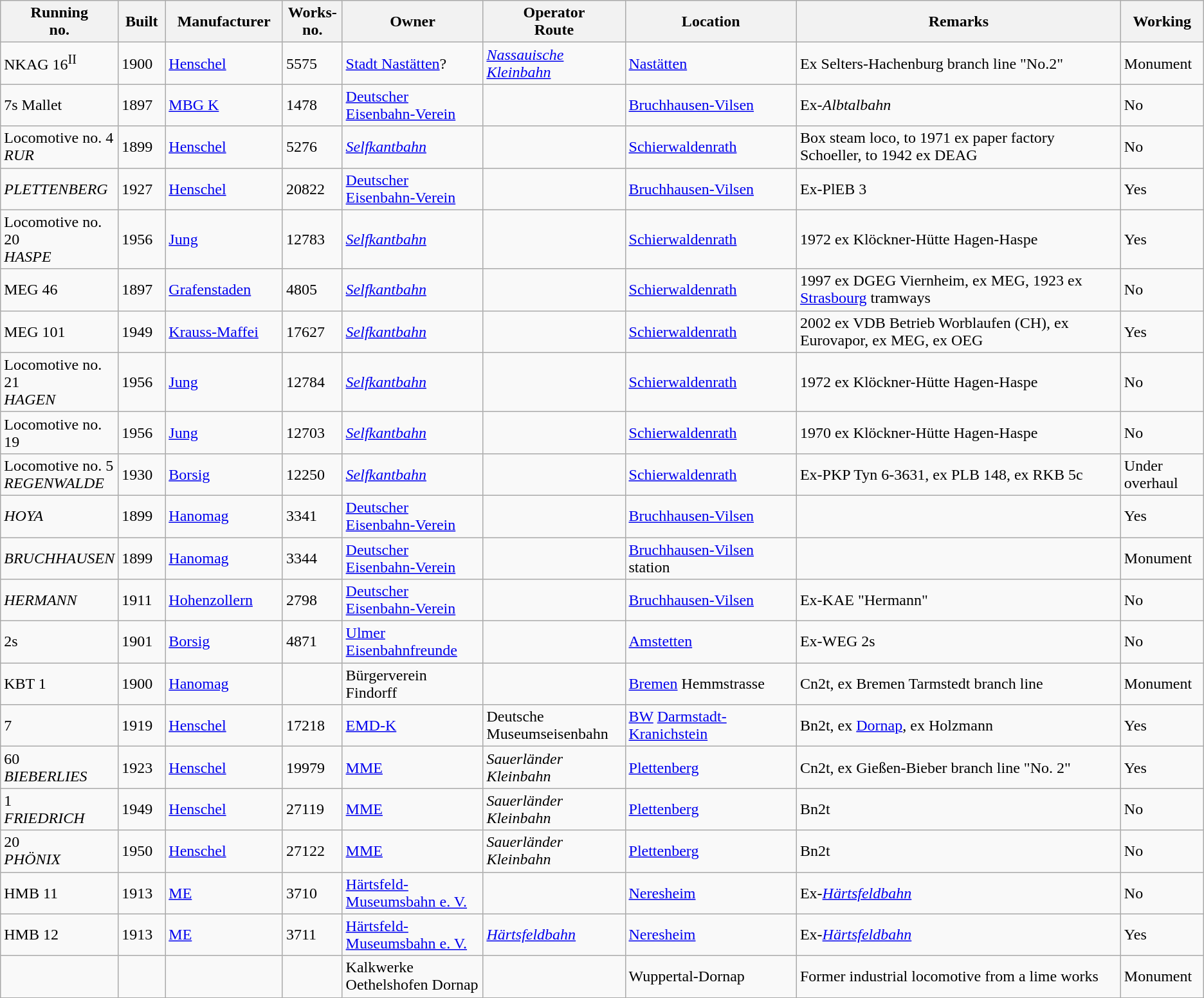<table class="wikitable" style="width="100%"; border:solid 1px #AAAAAA; background:#e3e3e3;">
<tr>
<th width="5%">Running<br>no.</th>
<th width="4%">Built</th>
<th width="10%">Manufacturer</th>
<th width="5%">Works-<br>no.</th>
<th width="12%">Owner</th>
<th width="12%">Operator<br>Route</th>
<th width="15%">Location</th>
<th width="30%">Remarks</th>
<th width="8%">Working</th>
</tr>
<tr>
<td>NKAG 16<sup>II</sup></td>
<td>1900</td>
<td><a href='#'>Henschel</a></td>
<td>5575</td>
<td><a href='#'>Stadt Nastätten</a>?</td>
<td><em><a href='#'>Nassauische Kleinbahn</a></em></td>
<td><a href='#'>Nastätten</a></td>
<td>Ex Selters-Hachenburg branch line "No.2"</td>
<td>Monument</td>
</tr>
<tr ->
<td>7s Mallet</td>
<td>1897</td>
<td><a href='#'>MBG K</a></td>
<td>1478</td>
<td><a href='#'>Deutscher Eisenbahn-Verein</a></td>
<td></td>
<td><a href='#'>Bruchhausen-Vilsen</a></td>
<td>Ex-<em>Albtalbahn</em></td>
<td>No</td>
</tr>
<tr>
<td>Locomotive no. 4 <br><em>RUR</em></td>
<td>1899</td>
<td><a href='#'>Henschel</a></td>
<td>5276</td>
<td><em><a href='#'>Selfkantbahn</a></em></td>
<td></td>
<td><a href='#'>Schierwaldenrath</a></td>
<td>Box steam loco, to 1971 ex paper factory Schoeller, to 1942 ex DEAG</td>
<td>No</td>
</tr>
<tr>
<td><em>PLETTENBERG</em></td>
<td>1927</td>
<td><a href='#'>Henschel</a></td>
<td>20822</td>
<td><a href='#'>Deutscher Eisenbahn-Verein</a></td>
<td></td>
<td><a href='#'>Bruchhausen-Vilsen</a></td>
<td>Ex-PlEB 3</td>
<td>Yes</td>
</tr>
<tr>
<td>Locomotive no. 20 <br><em>HASPE</em></td>
<td>1956</td>
<td><a href='#'>Jung</a></td>
<td>12783</td>
<td><em><a href='#'>Selfkantbahn</a></em></td>
<td></td>
<td><a href='#'>Schierwaldenrath</a></td>
<td>1972 ex Klöckner-Hütte Hagen-Haspe</td>
<td>Yes</td>
</tr>
<tr>
<td>MEG 46</td>
<td>1897</td>
<td><a href='#'>Grafenstaden</a></td>
<td>4805</td>
<td><em><a href='#'>Selfkantbahn</a></em></td>
<td></td>
<td><a href='#'>Schierwaldenrath</a></td>
<td>1997 ex DGEG Viernheim, ex MEG, 1923 ex <a href='#'>Strasbourg</a> tramways</td>
<td>No</td>
</tr>
<tr>
<td>MEG 101</td>
<td>1949</td>
<td><a href='#'>Krauss-Maffei</a></td>
<td>17627</td>
<td><em><a href='#'>Selfkantbahn</a></em></td>
<td></td>
<td><a href='#'>Schierwaldenrath</a></td>
<td>2002 ex VDB Betrieb Worblaufen (CH), ex Eurovapor, ex MEG, ex OEG</td>
<td>Yes</td>
</tr>
<tr>
<td>Locomotive no. 21 <br><em>HAGEN</em></td>
<td>1956</td>
<td><a href='#'>Jung</a></td>
<td>12784</td>
<td><em><a href='#'>Selfkantbahn</a></em></td>
<td></td>
<td><a href='#'>Schierwaldenrath</a></td>
<td>1972 ex Klöckner-Hütte Hagen-Haspe</td>
<td>No</td>
</tr>
<tr>
<td>Locomotive no. 19</td>
<td>1956</td>
<td><a href='#'>Jung</a></td>
<td>12703</td>
<td><em><a href='#'>Selfkantbahn</a></em></td>
<td></td>
<td><a href='#'>Schierwaldenrath</a></td>
<td>1970 ex Klöckner-Hütte Hagen-Haspe</td>
<td>No</td>
</tr>
<tr>
<td>Locomotive no. 5 <br><em>REGENWALDE</em></td>
<td>1930</td>
<td><a href='#'>Borsig</a></td>
<td>12250</td>
<td><em><a href='#'>Selfkantbahn</a></em></td>
<td></td>
<td><a href='#'>Schierwaldenrath</a></td>
<td>Ex-PKP Tyn 6-3631, ex PLB 148, ex RKB 5c</td>
<td>Under overhaul</td>
</tr>
<tr>
<td><em>HOYA</em></td>
<td>1899</td>
<td><a href='#'>Hanomag</a></td>
<td>3341</td>
<td><a href='#'>Deutscher Eisenbahn-Verein</a></td>
<td></td>
<td><a href='#'>Bruchhausen-Vilsen</a></td>
<td></td>
<td>Yes</td>
</tr>
<tr>
<td><em>BRUCHHAUSEN</em></td>
<td>1899</td>
<td><a href='#'>Hanomag</a></td>
<td>3344</td>
<td><a href='#'>Deutscher Eisenbahn-Verein</a></td>
<td></td>
<td><a href='#'>Bruchhausen-Vilsen</a> station</td>
<td></td>
<td>Monument</td>
</tr>
<tr>
<td><em>HERMANN</em></td>
<td>1911</td>
<td><a href='#'>Hohenzollern</a></td>
<td>2798</td>
<td><a href='#'>Deutscher Eisenbahn-Verein</a></td>
<td></td>
<td><a href='#'>Bruchhausen-Vilsen</a></td>
<td>Ex-KAE "Hermann"</td>
<td>No</td>
</tr>
<tr>
<td>2s</td>
<td>1901</td>
<td><a href='#'>Borsig</a></td>
<td>4871</td>
<td><a href='#'>Ulmer Eisenbahnfreunde</a></td>
<td></td>
<td><a href='#'>Amstetten</a></td>
<td>Ex-WEG 2s</td>
<td>No</td>
</tr>
<tr>
<td>KBT 1</td>
<td>1900</td>
<td><a href='#'>Hanomag</a></td>
<td></td>
<td>Bürgerverein Findorff</td>
<td></td>
<td><a href='#'>Bremen</a> Hemmstrasse</td>
<td>Cn2t, ex Bremen Tarmstedt branch line</td>
<td>Monument</td>
</tr>
<tr>
<td>7</td>
<td>1919</td>
<td><a href='#'>Henschel</a></td>
<td>17218</td>
<td><a href='#'>EMD-K</a></td>
<td>Deutsche Museumseisenbahn</td>
<td><a href='#'>BW</a> <a href='#'>Darmstadt-Kranichstein</a></td>
<td>Bn2t, ex <a href='#'>Dornap</a>, ex Holzmann</td>
<td>Yes</td>
</tr>
<tr>
<td>60 <br><em>BIEBERLIES</em></td>
<td>1923</td>
<td><a href='#'>Henschel</a></td>
<td>19979</td>
<td><a href='#'>MME</a></td>
<td><em>Sauerländer Kleinbahn</em></td>
<td><a href='#'>Plettenberg</a></td>
<td>Cn2t, ex Gießen-Bieber branch line "No. 2"</td>
<td>Yes</td>
</tr>
<tr>
<td>1 <br><em>FRIEDRICH</em></td>
<td>1949</td>
<td><a href='#'>Henschel</a></td>
<td>27119</td>
<td><a href='#'>MME</a></td>
<td><em>Sauerländer Kleinbahn</em></td>
<td><a href='#'>Plettenberg</a></td>
<td>Bn2t</td>
<td>No</td>
</tr>
<tr>
<td>20 <br><em>PHÖNIX</em></td>
<td>1950</td>
<td><a href='#'>Henschel</a></td>
<td>27122</td>
<td><a href='#'>MME</a></td>
<td><em>Sauerländer Kleinbahn</em></td>
<td><a href='#'>Plettenberg</a></td>
<td>Bn2t</td>
<td>No</td>
</tr>
<tr>
<td>HMB 11</td>
<td>1913</td>
<td><a href='#'>ME</a></td>
<td>3710</td>
<td><a href='#'>Härtsfeld-Museumsbahn e. V.</a></td>
<td></td>
<td><a href='#'>Neresheim</a></td>
<td>Ex-<em><a href='#'>Härtsfeldbahn</a></em></td>
<td>No</td>
</tr>
<tr>
<td>HMB 12</td>
<td>1913</td>
<td><a href='#'>ME</a></td>
<td>3711</td>
<td><a href='#'>Härtsfeld-Museumsbahn e. V.</a></td>
<td><em><a href='#'>Härtsfeldbahn</a></em></td>
<td><a href='#'>Neresheim</a></td>
<td>Ex-<em><a href='#'>Härtsfeldbahn</a></em></td>
<td>Yes</td>
</tr>
<tr>
<td></td>
<td></td>
<td></td>
<td></td>
<td>Kalkwerke Oethelshofen Dornap</td>
<td></td>
<td>Wuppertal-Dornap</td>
<td>Former industrial locomotive from a lime works</td>
<td>Monument</td>
</tr>
</table>
